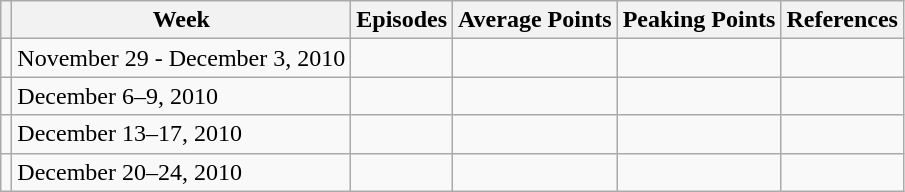<table class="wikitable">
<tr>
<th></th>
<th>Week</th>
<th>Episodes</th>
<th>Average Points</th>
<th>Peaking Points</th>
<th>References</th>
</tr>
<tr>
<td></td>
<td>November 29 - December 3, 2010</td>
<td></td>
<td></td>
<td></td>
<td></td>
</tr>
<tr>
<td></td>
<td>December 6–9, 2010</td>
<td></td>
<td></td>
<td></td>
<td></td>
</tr>
<tr>
<td></td>
<td>December 13–17, 2010</td>
<td></td>
<td></td>
<td></td>
<td></td>
</tr>
<tr>
<td></td>
<td>December 20–24, 2010</td>
<td></td>
<td></td>
<td></td>
<td></td>
</tr>
</table>
